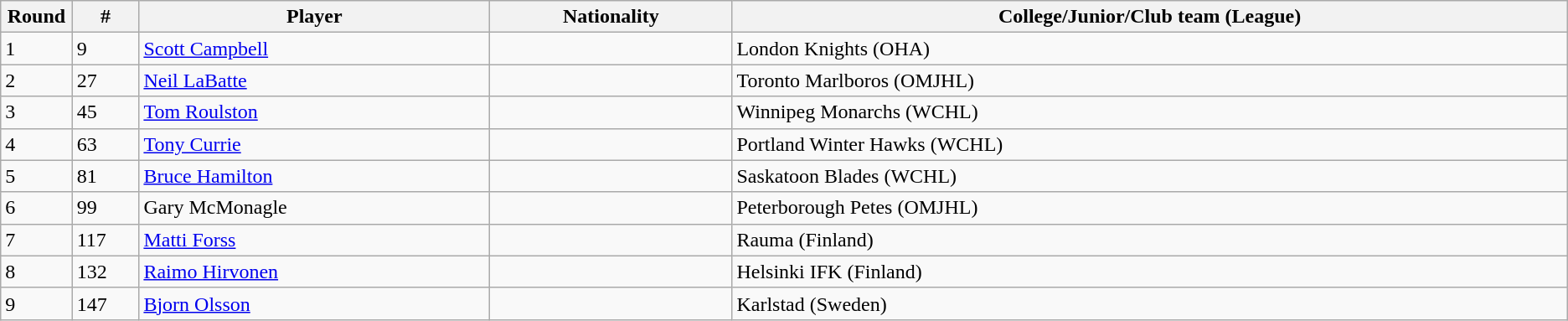<table class="wikitable">
<tr align="center">
<th bgcolor="#DDDDFF" width="4.0%">Round</th>
<th bgcolor="#DDDDFF" width="4.0%">#</th>
<th bgcolor="#DDDDFF" width="21.0%">Player</th>
<th bgcolor="#DDDDFF" width="14.5%">Nationality</th>
<th bgcolor="#DDDDFF" width="50.0%">College/Junior/Club team (League)</th>
</tr>
<tr>
<td>1</td>
<td>9</td>
<td><a href='#'>Scott Campbell</a></td>
<td></td>
<td>London Knights (OHA)</td>
</tr>
<tr>
<td>2</td>
<td>27</td>
<td><a href='#'>Neil LaBatte</a></td>
<td></td>
<td>Toronto Marlboros (OMJHL)</td>
</tr>
<tr>
<td>3</td>
<td>45</td>
<td><a href='#'>Tom Roulston</a></td>
<td></td>
<td>Winnipeg Monarchs (WCHL)</td>
</tr>
<tr>
<td>4</td>
<td>63</td>
<td><a href='#'>Tony Currie</a></td>
<td></td>
<td>Portland Winter Hawks (WCHL)</td>
</tr>
<tr>
<td>5</td>
<td>81</td>
<td><a href='#'>Bruce Hamilton</a></td>
<td></td>
<td>Saskatoon Blades (WCHL)</td>
</tr>
<tr>
<td>6</td>
<td>99</td>
<td>Gary McMonagle</td>
<td></td>
<td>Peterborough Petes (OMJHL)</td>
</tr>
<tr>
<td>7</td>
<td>117</td>
<td><a href='#'>Matti Forss</a></td>
<td></td>
<td>Rauma (Finland)</td>
</tr>
<tr>
<td>8</td>
<td>132</td>
<td><a href='#'>Raimo Hirvonen</a></td>
<td></td>
<td>Helsinki IFK (Finland)</td>
</tr>
<tr>
<td>9</td>
<td>147</td>
<td><a href='#'>Bjorn Olsson</a></td>
<td></td>
<td>Karlstad (Sweden)</td>
</tr>
</table>
